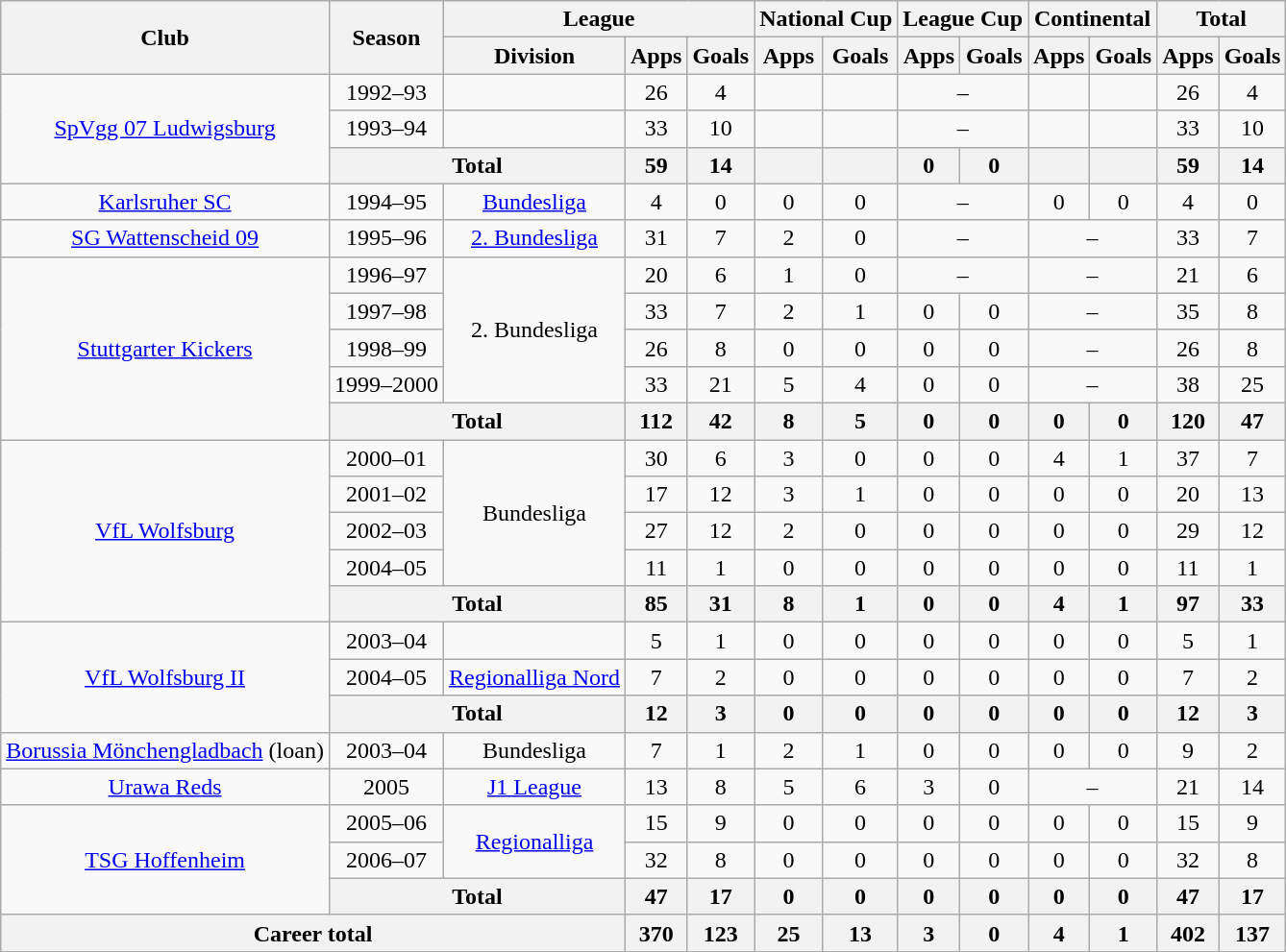<table class="wikitable" style="text-align:center">
<tr>
<th rowspan="2">Club</th>
<th rowspan="2">Season</th>
<th colspan="3">League</th>
<th colspan="2">National Cup</th>
<th colspan="2">League Cup</th>
<th colspan="2">Continental</th>
<th colspan="2">Total</th>
</tr>
<tr>
<th>Division</th>
<th>Apps</th>
<th>Goals</th>
<th>Apps</th>
<th>Goals</th>
<th>Apps</th>
<th>Goals</th>
<th>Apps</th>
<th>Goals</th>
<th>Apps</th>
<th>Goals</th>
</tr>
<tr>
<td rowspan="3"><a href='#'>SpVgg 07 Ludwigsburg</a></td>
<td>1992–93</td>
<td></td>
<td>26</td>
<td>4</td>
<td></td>
<td></td>
<td colspan="2">–</td>
<td></td>
<td></td>
<td>26</td>
<td>4</td>
</tr>
<tr>
<td>1993–94</td>
<td></td>
<td>33</td>
<td>10</td>
<td></td>
<td></td>
<td colspan="2">–</td>
<td></td>
<td></td>
<td>33</td>
<td>10</td>
</tr>
<tr>
<th colspan="2">Total</th>
<th>59</th>
<th>14</th>
<th></th>
<th></th>
<th>0</th>
<th>0</th>
<th></th>
<th></th>
<th>59</th>
<th>14</th>
</tr>
<tr>
<td><a href='#'>Karlsruher SC</a></td>
<td>1994–95</td>
<td><a href='#'>Bundesliga</a></td>
<td>4</td>
<td>0</td>
<td>0</td>
<td>0</td>
<td colspan="2">–</td>
<td>0</td>
<td>0</td>
<td>4</td>
<td>0</td>
</tr>
<tr>
<td><a href='#'>SG Wattenscheid 09</a></td>
<td>1995–96</td>
<td><a href='#'>2. Bundesliga</a></td>
<td>31</td>
<td>7</td>
<td>2</td>
<td>0</td>
<td colspan="2">–</td>
<td colspan="2">–</td>
<td>33</td>
<td>7</td>
</tr>
<tr>
<td rowspan="5"><a href='#'>Stuttgarter Kickers</a></td>
<td>1996–97</td>
<td rowspan="4">2. Bundesliga</td>
<td>20</td>
<td>6</td>
<td>1</td>
<td>0</td>
<td colspan="2">–</td>
<td colspan="2">–</td>
<td>21</td>
<td>6</td>
</tr>
<tr>
<td>1997–98</td>
<td>33</td>
<td>7</td>
<td>2</td>
<td>1</td>
<td>0</td>
<td>0</td>
<td colspan="2">–</td>
<td>35</td>
<td>8</td>
</tr>
<tr>
<td>1998–99</td>
<td>26</td>
<td>8</td>
<td>0</td>
<td>0</td>
<td>0</td>
<td>0</td>
<td colspan="2">–</td>
<td>26</td>
<td>8</td>
</tr>
<tr>
<td>1999–2000</td>
<td>33</td>
<td>21</td>
<td>5</td>
<td>4</td>
<td>0</td>
<td>0</td>
<td colspan="2">–</td>
<td>38</td>
<td>25</td>
</tr>
<tr>
<th colspan="2">Total</th>
<th>112</th>
<th>42</th>
<th>8</th>
<th>5</th>
<th>0</th>
<th>0</th>
<th>0</th>
<th>0</th>
<th>120</th>
<th>47</th>
</tr>
<tr>
<td rowspan="5"><a href='#'>VfL Wolfsburg</a></td>
<td>2000–01</td>
<td rowspan="4">Bundesliga</td>
<td>30</td>
<td>6</td>
<td>3</td>
<td>0</td>
<td>0</td>
<td>0</td>
<td>4</td>
<td>1</td>
<td>37</td>
<td>7</td>
</tr>
<tr>
<td>2001–02</td>
<td>17</td>
<td>12</td>
<td>3</td>
<td>1</td>
<td>0</td>
<td>0</td>
<td>0</td>
<td>0</td>
<td>20</td>
<td>13</td>
</tr>
<tr>
<td>2002–03</td>
<td>27</td>
<td>12</td>
<td>2</td>
<td>0</td>
<td>0</td>
<td>0</td>
<td>0</td>
<td>0</td>
<td>29</td>
<td>12</td>
</tr>
<tr>
<td>2004–05</td>
<td>11</td>
<td>1</td>
<td>0</td>
<td>0</td>
<td>0</td>
<td>0</td>
<td>0</td>
<td>0</td>
<td>11</td>
<td>1</td>
</tr>
<tr>
<th colspan="2">Total</th>
<th>85</th>
<th>31</th>
<th>8</th>
<th>1</th>
<th>0</th>
<th>0</th>
<th>4</th>
<th>1</th>
<th>97</th>
<th>33</th>
</tr>
<tr>
<td rowspan="3"><a href='#'>VfL Wolfsburg II</a></td>
<td>2003–04</td>
<td></td>
<td>5</td>
<td>1</td>
<td>0</td>
<td>0</td>
<td>0</td>
<td>0</td>
<td>0</td>
<td>0</td>
<td>5</td>
<td>1</td>
</tr>
<tr>
<td>2004–05</td>
<td><a href='#'>Regionalliga Nord</a></td>
<td>7</td>
<td>2</td>
<td>0</td>
<td>0</td>
<td>0</td>
<td>0</td>
<td>0</td>
<td>0</td>
<td>7</td>
<td>2</td>
</tr>
<tr>
<th colspan="2">Total</th>
<th>12</th>
<th>3</th>
<th>0</th>
<th>0</th>
<th>0</th>
<th>0</th>
<th>0</th>
<th>0</th>
<th>12</th>
<th>3</th>
</tr>
<tr>
<td><a href='#'>Borussia Mönchengladbach</a> (loan)</td>
<td>2003–04</td>
<td>Bundesliga</td>
<td>7</td>
<td>1</td>
<td>2</td>
<td>1</td>
<td>0</td>
<td>0</td>
<td>0</td>
<td>0</td>
<td>9</td>
<td>2</td>
</tr>
<tr>
<td><a href='#'>Urawa Reds</a></td>
<td>2005</td>
<td><a href='#'>J1 League</a></td>
<td>13</td>
<td>8</td>
<td>5</td>
<td>6</td>
<td>3</td>
<td>0</td>
<td colspan="2">–</td>
<td>21</td>
<td>14</td>
</tr>
<tr>
<td rowspan="3"><a href='#'>TSG Hoffenheim</a></td>
<td>2005–06</td>
<td rowspan="2"><a href='#'>Regionalliga</a></td>
<td>15</td>
<td>9</td>
<td>0</td>
<td>0</td>
<td>0</td>
<td>0</td>
<td>0</td>
<td>0</td>
<td>15</td>
<td>9</td>
</tr>
<tr>
<td>2006–07</td>
<td>32</td>
<td>8</td>
<td>0</td>
<td>0</td>
<td>0</td>
<td>0</td>
<td>0</td>
<td>0</td>
<td>32</td>
<td>8</td>
</tr>
<tr>
<th colspan="2">Total</th>
<th>47</th>
<th>17</th>
<th>0</th>
<th>0</th>
<th>0</th>
<th>0</th>
<th>0</th>
<th>0</th>
<th>47</th>
<th>17</th>
</tr>
<tr>
<th colspan="3">Career total</th>
<th>370</th>
<th>123</th>
<th>25</th>
<th>13</th>
<th>3</th>
<th>0</th>
<th>4</th>
<th>1</th>
<th>402</th>
<th>137</th>
</tr>
</table>
